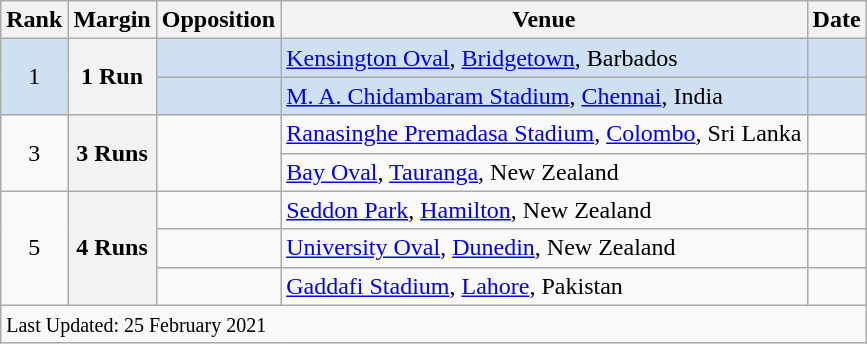<table class="wikitable plainrowheaders sortable">
<tr>
<th scope=col>Rank</th>
<th scope=col>Margin</th>
<th scope=col>Opposition</th>
<th scope=col>Venue</th>
<th scope=col>Date</th>
</tr>
<tr bgcolor=#cee0f2>
<td align=center rowspan=2>1</td>
<th scope=row style=text-align:center rowspan=2>1 Run</th>
<td></td>
<td><a href='#'>Kensington Oval</a>, <a href='#'>Bridgetown</a>, Barbados</td>
<td> </td>
</tr>
<tr bgcolor=#cee0f2>
<td></td>
<td><a href='#'>M. A. Chidambaram Stadium</a>, <a href='#'>Chennai</a>, India</td>
<td></td>
</tr>
<tr>
<td align=center rowspan=2>3</td>
<th scope=row style=text-align:center rowspan=2>3 Runs</th>
<td rowspan=2></td>
<td><a href='#'>Ranasinghe Premadasa Stadium</a>, <a href='#'>Colombo</a>, Sri Lanka</td>
<td></td>
</tr>
<tr>
<td><a href='#'>Bay Oval</a>, <a href='#'>Tauranga</a>, New Zealand</td>
<td></td>
</tr>
<tr>
<td align=center rowspan=3>5</td>
<th scope=row style=text-align:center rowspan=3>4 Runs</th>
<td></td>
<td><a href='#'>Seddon Park</a>, <a href='#'>Hamilton</a>, New Zealand</td>
<td></td>
</tr>
<tr>
<td></td>
<td><a href='#'>University Oval</a>, <a href='#'>Dunedin</a>, New Zealand</td>
<td></td>
</tr>
<tr>
<td></td>
<td><a href='#'>Gaddafi Stadium</a>, <a href='#'>Lahore</a>, Pakistan</td>
<td></td>
</tr>
<tr class=sortbottom>
<td colspan=5><small>Last Updated: 25 February 2021</small></td>
</tr>
</table>
